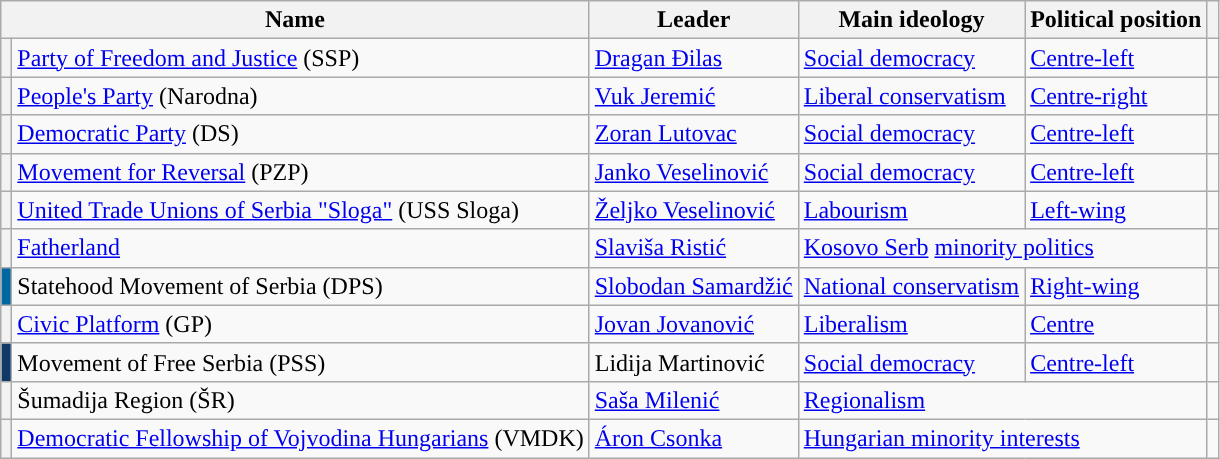<table class="wikitable" style="text-align">
<tr>
<th colspan="2">Name</th>
<th>Leader</th>
<th>Main ideology</th>
<th>Political position</th>
<th></th>
</tr>
<tr>
<th style="background-color:"></th>
<td><a href='#'>Party of Freedom and Justice</a> (SSP)</td>
<td><a href='#'>Dragan Đilas</a></td>
<td><a href='#'>Social democracy</a></td>
<td><a href='#'>Centre-left</a></td>
<td></td>
</tr>
<tr>
<th style="background-color:"></th>
<td><a href='#'>People's Party</a> (Narodna)</td>
<td><a href='#'>Vuk Jeremić</a></td>
<td><a href='#'>Liberal conservatism</a></td>
<td><a href='#'>Centre-right</a></td>
<td></td>
</tr>
<tr>
<th style="background-color:"></th>
<td><a href='#'>Democratic Party</a> (DS)</td>
<td><a href='#'>Zoran Lutovac</a></td>
<td><a href='#'>Social democracy</a></td>
<td><a href='#'>Centre-left</a></td>
<td></td>
</tr>
<tr>
<th style="background-color:"></th>
<td><a href='#'>Movement for Reversal</a> (PZP)</td>
<td><a href='#'>Janko Veselinović</a></td>
<td><a href='#'>Social democracy</a></td>
<td><a href='#'>Centre-left</a></td>
<td></td>
</tr>
<tr>
<th style="background-color:"></th>
<td><a href='#'>United Trade Unions of Serbia "Sloga"</a> (USS Sloga)</td>
<td><a href='#'>Željko Veselinović</a></td>
<td><a href='#'>Labourism</a></td>
<td><a href='#'>Left-wing</a></td>
<td></td>
</tr>
<tr>
<th style="background-color:"></th>
<td><a href='#'>Fatherland</a></td>
<td><a href='#'>Slaviša Ristić</a></td>
<td colspan="2"><a href='#'>Kosovo Serb</a> <a href='#'>minority politics</a></td>
<td></td>
</tr>
<tr>
<th style="background-color:#0067A5"></th>
<td>Statehood Movement of Serbia (DPS)</td>
<td><a href='#'>Slobodan Samardžić</a></td>
<td><a href='#'>National conservatism</a></td>
<td><a href='#'>Right-wing</a></td>
<td></td>
</tr>
<tr>
<th style="background-color:"></th>
<td><a href='#'>Civic Platform</a> (GP)</td>
<td><a href='#'>Jovan Jovanović</a></td>
<td><a href='#'>Liberalism</a></td>
<td><a href='#'>Centre</a></td>
<td></td>
</tr>
<tr>
<th style="background-color:#0F3967"></th>
<td>Movement of Free Serbia (PSS)</td>
<td>Lidija Martinović</td>
<td><a href='#'>Social democracy</a></td>
<td><a href='#'>Centre-left</a></td>
<td></td>
</tr>
<tr>
<th style="background-color:"></th>
<td>Šumadija Region (ŠR)</td>
<td><a href='#'>Saša Milenić</a></td>
<td colspan="2"><a href='#'>Regionalism</a></td>
<td></td>
</tr>
<tr>
<th style="background-color:"></th>
<td><a href='#'>Democratic Fellowship of Vojvodina Hungarians</a> (VMDK)</td>
<td><a href='#'>Áron Csonka</a></td>
<td colspan="2"><a href='#'>Hungarian minority interests</a></td>
<td></td>
</tr>
</table>
